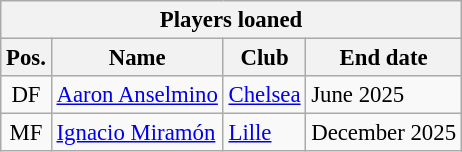<table class="wikitable" style="font-size:95%;">
<tr>
<th colspan="6">Players loaned</th>
</tr>
<tr>
<th>Pos.</th>
<th>Name</th>
<th>Club</th>
<th>End date</th>
</tr>
<tr>
<td align="center">DF</td>
<td> <a href='#'>Aaron Anselmino</a></td>
<td> <a href='#'>Chelsea</a></td>
<td>June 2025</td>
</tr>
<tr>
<td align="center">MF</td>
<td> <a href='#'>Ignacio Miramón</a></td>
<td> <a href='#'>Lille</a></td>
<td>December 2025</td>
</tr>
</table>
